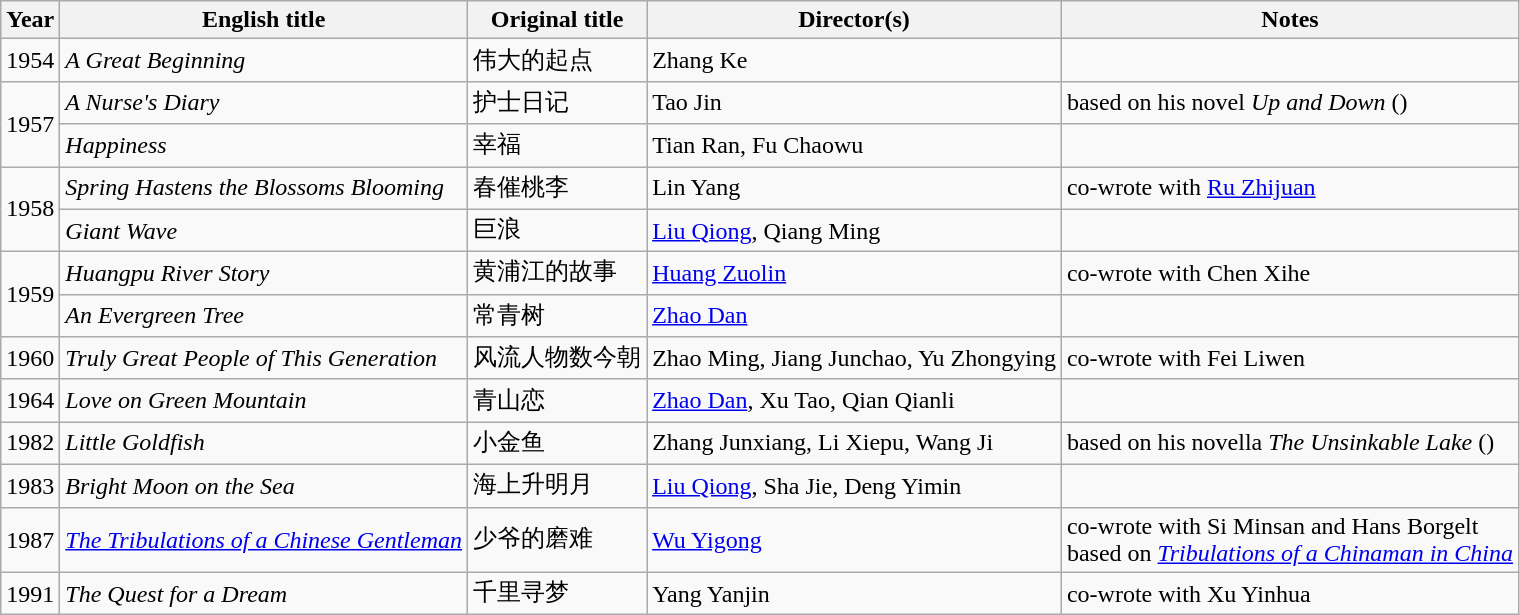<table class="wikitable sortable">
<tr>
<th>Year</th>
<th>English title</th>
<th>Original title</th>
<th>Director(s)</th>
<th class="unsortable">Notes</th>
</tr>
<tr>
<td>1954</td>
<td><em>A Great Beginning</em></td>
<td>伟大的起点</td>
<td>Zhang Ke</td>
<td></td>
</tr>
<tr>
<td rowspan=2>1957</td>
<td><em>A Nurse's Diary</em></td>
<td>护士日记</td>
<td>Tao Jin</td>
<td>based on his novel <em>Up and Down</em> ()</td>
</tr>
<tr>
<td><em>Happiness</em></td>
<td>幸福</td>
<td>Tian Ran, Fu Chaowu</td>
<td></td>
</tr>
<tr>
<td rowspan=2>1958</td>
<td><em>Spring Hastens the Blossoms Blooming</em></td>
<td>春催桃李</td>
<td>Lin Yang</td>
<td>co-wrote with <a href='#'>Ru Zhijuan</a></td>
</tr>
<tr>
<td><em>Giant Wave</em></td>
<td>巨浪</td>
<td><a href='#'>Liu Qiong</a>, Qiang Ming</td>
</tr>
<tr>
<td rowspan=2>1959</td>
<td><em>Huangpu River Story</em></td>
<td>黄浦江的故事</td>
<td><a href='#'>Huang Zuolin</a></td>
<td>co-wrote with Chen Xihe</td>
</tr>
<tr>
<td><em>An Evergreen Tree</em></td>
<td>常青树</td>
<td><a href='#'>Zhao Dan</a></td>
<td></td>
</tr>
<tr>
<td>1960</td>
<td><em>Truly Great People of This Generation</em></td>
<td>风流人物数今朝</td>
<td>Zhao Ming, Jiang Junchao, Yu Zhongying</td>
<td>co-wrote with Fei Liwen</td>
</tr>
<tr>
<td>1964</td>
<td><em>Love on Green Mountain</em></td>
<td>青山恋</td>
<td><a href='#'>Zhao Dan</a>, Xu Tao, Qian Qianli</td>
<td></td>
</tr>
<tr>
<td>1982</td>
<td><em>Little Goldfish</em></td>
<td>小金鱼</td>
<td>Zhang Junxiang, Li Xiepu, Wang Ji</td>
<td>based on his novella <em>The Unsinkable Lake</em> ()</td>
</tr>
<tr>
<td>1983</td>
<td><em>Bright Moon on the Sea</em></td>
<td>海上升明月</td>
<td><a href='#'>Liu Qiong</a>, Sha Jie, Deng Yimin</td>
<td></td>
</tr>
<tr>
<td>1987</td>
<td><em><a href='#'>The Tribulations of a Chinese Gentleman</a></em></td>
<td>少爷的磨难</td>
<td><a href='#'>Wu Yigong</a></td>
<td>co-wrote with Si Minsan and Hans Borgelt<br>based on <em><a href='#'>Tribulations of a Chinaman in China</a></em></td>
</tr>
<tr>
<td>1991</td>
<td><em>The Quest for a Dream</em></td>
<td>千里寻梦</td>
<td>Yang Yanjin</td>
<td>co-wrote with Xu Yinhua</td>
</tr>
</table>
